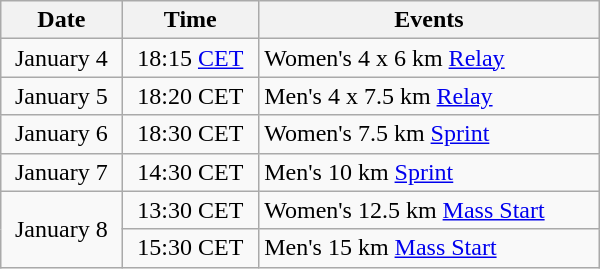<table class="wikitable" style="text-align: center" width="400">
<tr>
<th>Date</th>
<th>Time</th>
<th>Events</th>
</tr>
<tr>
<td>January 4</td>
<td>18:15 <a href='#'>CET</a></td>
<td style="text-align: left">Women's 4 x 6 km <a href='#'>Relay</a></td>
</tr>
<tr>
<td>January 5</td>
<td>18:20 CET</td>
<td style="text-align: left">Men's 4 x 7.5 km <a href='#'>Relay</a></td>
</tr>
<tr>
<td>January 6</td>
<td>18:30 CET</td>
<td style="text-align: left">Women's 7.5 km <a href='#'>Sprint</a></td>
</tr>
<tr>
<td>January 7</td>
<td>14:30 CET</td>
<td style="text-align: left">Men's 10 km <a href='#'>Sprint</a></td>
</tr>
<tr>
<td rowspan=2>January 8</td>
<td>13:30 CET</td>
<td style="text-align: left">Women's 12.5 km <a href='#'>Mass Start</a></td>
</tr>
<tr>
<td>15:30 CET</td>
<td style="text-align: left">Men's 15 km <a href='#'>Mass Start</a></td>
</tr>
</table>
